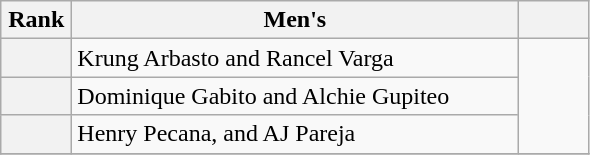<table class="wikitable" style="text-align: center;">
<tr>
<th width=40>Rank</th>
<th width=290>Men's</th>
<th width=40></th>
</tr>
<tr>
<th></th>
<td style="text-align:left;">Krung Arbasto and Rancel Varga </td>
<td rowspan=3></td>
</tr>
<tr>
<th></th>
<td style="text-align:left;">Dominique Gabito and Alchie Gupiteo </td>
</tr>
<tr>
<th></th>
<td style="text-align:left;">Henry Pecana, and AJ Pareja </td>
</tr>
<tr>
</tr>
</table>
